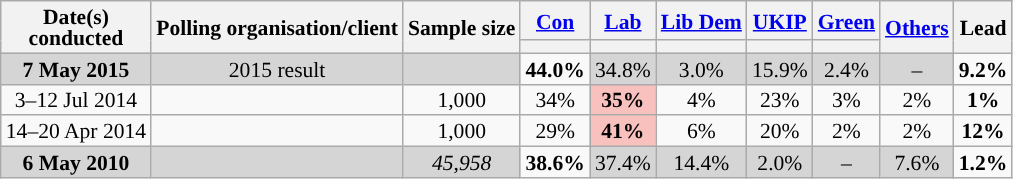<table class="wikitable sortable" style="text-align:center;font-size:90%;line-height:14px">
<tr>
<th rowspan="2">Date(s)<br>conducted</th>
<th rowspan="2">Polling organisation/client</th>
<th rowspan="2">Sample size</th>
<th><a href='#'>Con</a></th>
<th><a href='#'>Lab</a></th>
<th><a href='#'>Lib Dem</a></th>
<th><a href='#'>UKIP</a></th>
<th><a href='#'>Green</a></th>
<th rowspan="2" class="unsortable"><a href='#'>Others</a></th>
<th rowspan="2" class="unsortable">Lead</th>
</tr>
<tr>
<th class="unsortable" style="background:"></th>
<th class="unsortable" style="background:"></th>
<th class="unsortable" style="background:"></th>
<th class="unsortable" style="background:"></th>
<th class="unsortable" style="background:"></th>
</tr>
<tr>
<td style="background:#D5D5D5"><strong>7 May 2015</strong></td>
<td style="background:#D5D5D5">2015 result</td>
<td style="background:#D5D5D5"></td>
<td style="background:"><strong>44.0%</strong></td>
<td style="background:#D5D5D5">34.8%</td>
<td style="background:#D5D5D5">3.0%</td>
<td style="background:#D5D5D5">15.9%</td>
<td style="background:#D5D5D5">2.4%</td>
<td style="background:#D5D5D5">–</td>
<td style="background:"><strong>9.2%</strong></td>
</tr>
<tr>
<td>3–12 Jul 2014</td>
<td></td>
<td>1,000</td>
<td>34%</td>
<td style="background:#F8C1BE"><strong>35%</strong></td>
<td>4%</td>
<td>23%</td>
<td>3%</td>
<td>2%</td>
<td style="background:"><strong>1%</strong></td>
</tr>
<tr>
<td>14–20 Apr 2014</td>
<td></td>
<td>1,000</td>
<td>29%</td>
<td style="background:#F8C1BE"><strong>41%</strong></td>
<td>6%</td>
<td>20%</td>
<td>2%</td>
<td>2%</td>
<td style="background:"><strong>12%</strong></td>
</tr>
<tr>
<td style="background:#D5D5D5"><strong>6 May 2010</strong></td>
<td style="background:#D5D5D5"></td>
<td style="background:#D5D5D5"><em>45,958</em></td>
<td style="background:"><strong>38.6%</strong></td>
<td style="background:#D5D5D5">37.4%</td>
<td style="background:#D5D5D5">14.4%</td>
<td style="background:#D5D5D5">2.0%</td>
<td style="background:#D5D5D5">–</td>
<td style="background:#D5D5D5">7.6%</td>
<td style="background:"><strong>1.2%</strong></td>
</tr>
</table>
